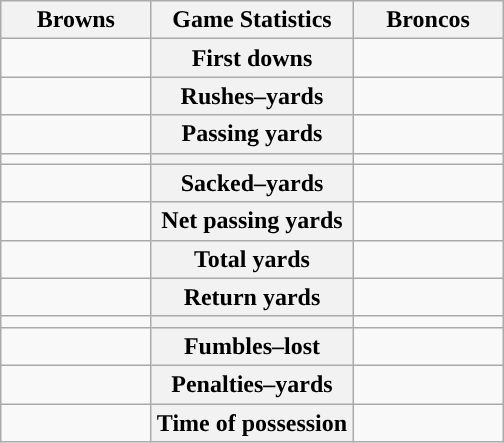<table class="wikitable" style="margin: 1em auto 1em auto">
<tr>
<th style="width:30%;">Browns</th>
<th style="width:40%;">Game Statistics</th>
<th style="width:30%;">Broncos</th>
</tr>
<tr>
<td style="text-align:right;"></td>
<th>First downs</th>
<td></td>
</tr>
<tr>
<td style="text-align:right;"></td>
<th>Rushes–yards</th>
<td></td>
</tr>
<tr>
<td style="text-align:right;"></td>
<th>Passing yards</th>
<td></td>
</tr>
<tr>
<td style="text-align:right;"></td>
<th></th>
<td></td>
</tr>
<tr>
<td style="text-align:right;"></td>
<th>Sacked–yards</th>
<td></td>
</tr>
<tr>
<td style="text-align:right;"></td>
<th>Net passing yards</th>
<td></td>
</tr>
<tr>
<td style="text-align:right;"></td>
<th>Total yards</th>
<td></td>
</tr>
<tr>
<td style="text-align:right;"></td>
<th>Return yards</th>
<td></td>
</tr>
<tr>
<td style="text-align:right;"></td>
<th></th>
<td></td>
</tr>
<tr>
<td style="text-align:right;"></td>
<th>Fumbles–lost</th>
<td></td>
</tr>
<tr>
<td style="text-align:right;"></td>
<th>Penalties–yards</th>
<td></td>
</tr>
<tr>
<td style="text-align:right;"></td>
<th>Time of possession</th>
<td></td>
</tr>
</table>
